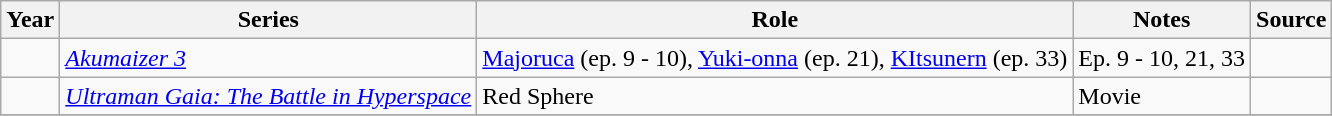<table class="wikitable sortable plainrowheaders">
<tr>
<th>Year</th>
<th>Series</th>
<th>Role</th>
<th class="unsortable">Notes</th>
<th class="unsortable">Source</th>
</tr>
<tr>
<td></td>
<td><em><a href='#'>Akumaizer 3</a></em></td>
<td><a href='#'>Majoruca</a> (ep. 9 - 10), <a href='#'>Yuki-onna</a> (ep. 21), <a href='#'>KItsunern</a> (ep. 33)</td>
<td>Ep. 9 - 10, 21, 33</td>
<td> </td>
</tr>
<tr>
<td></td>
<td><em><a href='#'>Ultraman Gaia: The Battle in Hyperspace</a></em></td>
<td>Red Sphere</td>
<td>Movie</td>
<td> </td>
</tr>
<tr>
</tr>
</table>
